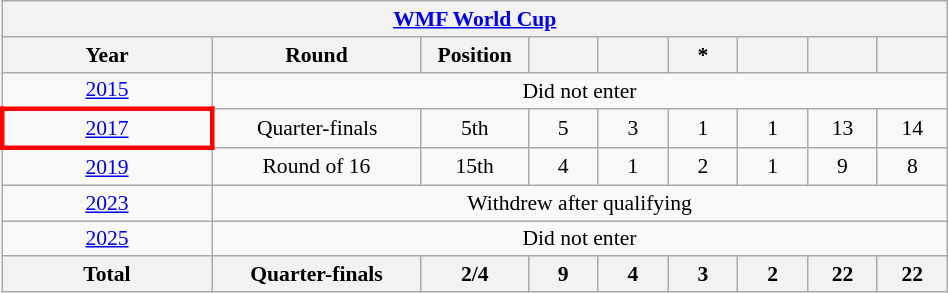<table class="wikitable" style="font-size:90%; text-align:center;" width="50%">
<tr>
<th colspan="9"><a href='#'>WMF World Cup</a></th>
</tr>
<tr>
<th width="15%">Year</th>
<th width="15%">Round</th>
<th width="5%">Position</th>
<th width="5%"></th>
<th width="5%"></th>
<th width="5%">*</th>
<th width="5%"></th>
<th width="5%"></th>
<th width="5%"></th>
</tr>
<tr bgcolor="">
<td> <a href='#'>2015</a></td>
<td colspan="8">Did not enter</td>
</tr>
<tr>
<td style="border: 3px solid red"> <a href='#'>2017</a></td>
<td>Quarter-finals</td>
<td>5th</td>
<td>5</td>
<td>3</td>
<td>1</td>
<td>1</td>
<td>13</td>
<td>14</td>
</tr>
<tr>
<td> <a href='#'>2019</a></td>
<td>Round of 16</td>
<td>15th</td>
<td>4</td>
<td>1</td>
<td>2</td>
<td>1</td>
<td>9</td>
<td>8</td>
</tr>
<tr>
<td> <a href='#'>2023</a></td>
<td colspan="8">Withdrew after qualifying</td>
</tr>
<tr>
<td> <a href='#'>2025</a></td>
<td colspan="8">Did not enter</td>
</tr>
<tr>
<th>Total</th>
<th>Quarter-finals</th>
<th>2/4</th>
<th>9</th>
<th>4</th>
<th>3</th>
<th>2</th>
<th>22</th>
<th>22</th>
</tr>
</table>
